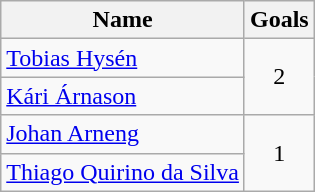<table class="wikitable">
<tr>
<th>Name</th>
<th>Goals</th>
</tr>
<tr>
<td> <a href='#'>Tobias Hysén</a></td>
<td rowspan="2" style="text-align:center;">2</td>
</tr>
<tr>
<td> <a href='#'>Kári Árnason</a></td>
</tr>
<tr>
<td> <a href='#'>Johan Arneng</a></td>
<td rowspan="2" style="text-align:center;">1</td>
</tr>
<tr>
<td> <a href='#'>Thiago Quirino da Silva</a></td>
</tr>
</table>
